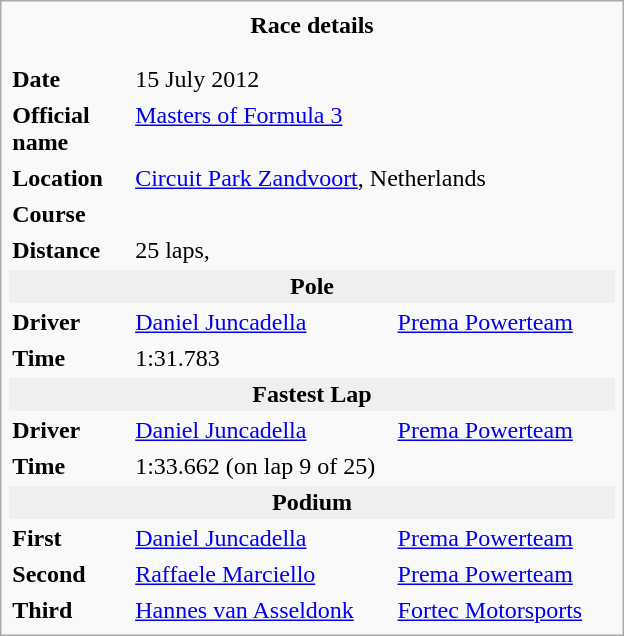<table class="infobox" align="right" cellpadding="2" style="float:right; width: 26em; ">
<tr>
<th colspan="3" align=center>Race details</th>
</tr>
<tr>
<td colspan="3" style="text-align:center;"></td>
</tr>
<tr>
<td colspan="3" style="text-align:center;"></td>
</tr>
<tr>
<td style="width: 20%;"><strong>Date</strong></td>
<td>15 July 2012</td>
</tr>
<tr>
<td><strong>Official name</strong></td>
<td colspan=2><a href='#'>Masters of Formula 3</a></td>
</tr>
<tr>
<td><strong>Location</strong></td>
<td colspan=2><a href='#'>Circuit Park Zandvoort</a>, Netherlands</td>
</tr>
<tr>
<td><strong>Course</strong></td>
<td colspan=2></td>
</tr>
<tr>
<td><strong>Distance</strong></td>
<td colspan=2>25 laps, </td>
</tr>
<tr>
<th colspan="3" style="background:#efefef;" align=center>Pole</th>
</tr>
<tr>
<td><strong>Driver</strong></td>
<td> <a href='#'>Daniel Juncadella</a></td>
<td><a href='#'>Prema Powerteam</a></td>
</tr>
<tr>
<td><strong>Time</strong></td>
<td colspan=2>1:31.783</td>
</tr>
<tr>
<th colspan="3" style="background:#efefef;" align=center>Fastest Lap</th>
</tr>
<tr>
<td><strong>Driver</strong></td>
<td> <a href='#'>Daniel Juncadella</a></td>
<td><a href='#'>Prema Powerteam</a></td>
</tr>
<tr>
<td><strong>Time</strong></td>
<td colspan=2>1:33.662 (on lap 9 of 25)</td>
</tr>
<tr>
<th colspan="3" style="background:#efefef;" align=center>Podium</th>
</tr>
<tr>
<td><strong>First</strong></td>
<td> <a href='#'>Daniel Juncadella</a></td>
<td><a href='#'>Prema Powerteam</a></td>
</tr>
<tr>
<td><strong>Second</strong></td>
<td> <a href='#'>Raffaele Marciello</a></td>
<td><a href='#'>Prema Powerteam</a></td>
</tr>
<tr>
<td><strong>Third</strong></td>
<td> <a href='#'>Hannes van Asseldonk</a></td>
<td><a href='#'>Fortec Motorsports</a></td>
</tr>
</table>
